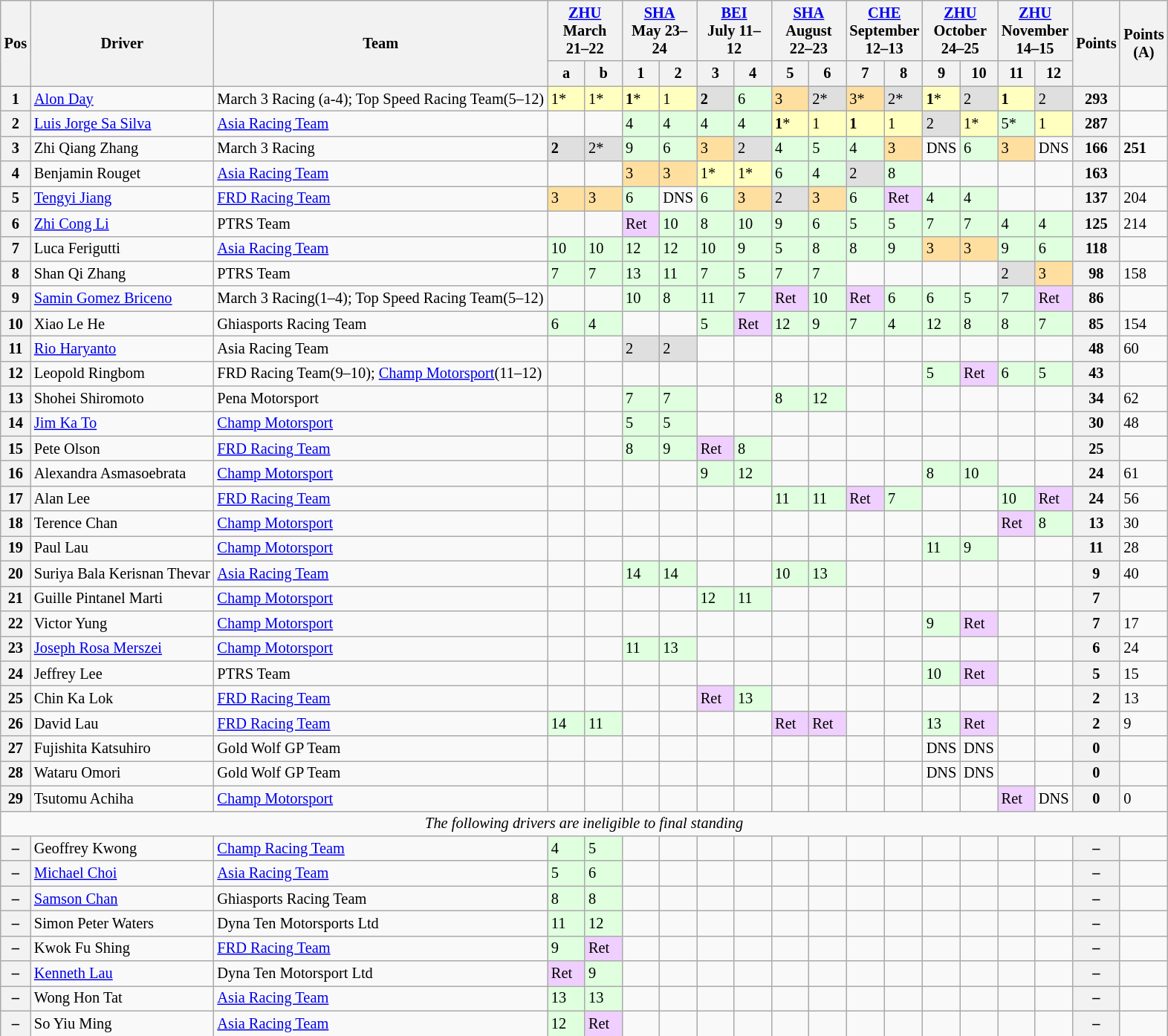<table class="wikitable" style="font-size:85%">
<tr>
<th rowspan=2>Pos</th>
<th rowspan=2>Driver</th>
<th rowspan=2>Team</th>
<th colspan=2> <a href='#'>ZHU</a><br>March 21–22</th>
<th colspan=2> <a href='#'>SHA</a><br>May 23–24</th>
<th colspan=2> <a href='#'>BEI</a><br>July 11–12</th>
<th colspan=2> <a href='#'>SHA</a><br>August 22–23</th>
<th colspan=2> <a href='#'>CHE</a><br>September 12–13</th>
<th colspan=2> <a href='#'>ZHU</a><br>October 24–25</th>
<th colspan=2> <a href='#'>ZHU</a><br>November 14–15</th>
<th rowspan=2>Points</th>
<th rowspan=2>Points<br>(A)</th>
</tr>
<tr>
<th width="27">a</th>
<th width="27">b</th>
<th width="27">1</th>
<th width="27">2</th>
<th width="27">3</th>
<th width="27">4</th>
<th width="27">5</th>
<th width="27">6</th>
<th width="27">7</th>
<th width="27">8</th>
<th width="27">9</th>
<th width="27">10</th>
<th width="27">11</th>
<th width="27">12</th>
</tr>
<tr>
<th>1</th>
<td> <a href='#'>Alon Day</a></td>
<td>March 3 Racing (a-4); Top Speed Racing Team(5–12)</td>
<td style="background:#FFFFBF;">1*</td>
<td style="background:#FFFFBF;">1*</td>
<td style="background:#FFFFBF;"><strong>1</strong>*</td>
<td style="background:#FFFFBF;">1</td>
<td style="background:#DFDFDF;"><strong>2</strong></td>
<td style="background:#DFFFDF;">6</td>
<td style="background:#FFDF9F;">3</td>
<td style="background:#DFDFDF;">2*</td>
<td style="background:#FFDF9F;">3*</td>
<td style="background:#DFDFDF;">2*</td>
<td style="background:#FFFFBF;"><strong>1</strong>*</td>
<td style="background:#DFDFDF;">2</td>
<td style="background:#FFFFBF;"><strong>1</strong></td>
<td style="background:#DFDFDF;">2</td>
<th>293</th>
<td></td>
</tr>
<tr>
<th>2</th>
<td> <a href='#'>Luis Jorge Sa Silva</a></td>
<td><a href='#'>Asia Racing Team</a></td>
<td></td>
<td></td>
<td style="background:#DFFFDF;">4</td>
<td style="background:#DFFFDF;">4</td>
<td style="background:#DFFFDF;">4</td>
<td style="background:#DFFFDF;">4</td>
<td style="background:#FFFFBF;"><strong>1</strong>*</td>
<td style="background:#FFFFBF;">1</td>
<td style="background:#FFFFBF;"><strong>1</strong></td>
<td style="background:#FFFFBF;">1</td>
<td style="background:#DFDFDF;">2</td>
<td style="background:#FFFFBF;">1*</td>
<td style="background:#DFFFDF;">5*</td>
<td style="background:#FFFFBF;">1</td>
<th>287</th>
<td></td>
</tr>
<tr>
<th>3</th>
<td> Zhi Qiang Zhang</td>
<td>March 3 Racing</td>
<td style="background:#DFDFDF;"><strong>2</strong></td>
<td style="background:#DFDFDF;">2*</td>
<td style="background:#DFFFDF;">9</td>
<td style="background:#DFFFDF;">6</td>
<td style="background:#FFDF9F;">3</td>
<td style="background:#DFDFDF;">2</td>
<td style="background:#DFFFDF;">4</td>
<td style="background:#DFFFDF;">5</td>
<td style="background:#DFFFDF;">4</td>
<td style="background:#FFDF9F;">3</td>
<td>DNS</td>
<td style="background:#DFFFDF;">6</td>
<td style="background:#FFDF9F;">3</td>
<td>DNS</td>
<th>166</th>
<td><strong>251</strong></td>
</tr>
<tr>
<th>4</th>
<td> Benjamin Rouget</td>
<td><a href='#'>Asia Racing Team</a></td>
<td></td>
<td></td>
<td style="background:#FFDF9F;">3</td>
<td style="background:#FFDF9F;">3</td>
<td style="background:#FFFFBF;">1*</td>
<td style="background:#FFFFBF;">1*</td>
<td style="background:#DFFFDF;">6</td>
<td style="background:#DFFFDF;">4</td>
<td style="background:#DFDFDF;">2</td>
<td style="background:#DFFFDF;">8</td>
<td></td>
<td></td>
<td></td>
<td></td>
<th>163</th>
<td></td>
</tr>
<tr>
<th>5</th>
<td> <a href='#'>Tengyi Jiang</a></td>
<td><a href='#'>FRD Racing Team</a></td>
<td style="background:#FFDF9F;">3</td>
<td style="background:#FFDF9F;">3</td>
<td style="background:#DFFFDF;">6</td>
<td>DNS</td>
<td style="background:#DFFFDF;">6</td>
<td style="background:#FFDF9F;">3</td>
<td style="background:#DFDFDF;">2</td>
<td style="background:#FFDF9F;">3</td>
<td style="background:#DFFFDF;">6</td>
<td style="background:#EFCFFF;">Ret</td>
<td style="background:#DFFFDF;">4</td>
<td style="background:#DFFFDF;">4</td>
<td></td>
<td></td>
<th>137</th>
<td>204</td>
</tr>
<tr>
<th>6</th>
<td> <a href='#'>Zhi Cong Li</a></td>
<td>PTRS Team</td>
<td></td>
<td></td>
<td style="background:#EFCFFF;">Ret</td>
<td style="background:#DFFFDF;">10</td>
<td style="background:#DFFFDF;">8</td>
<td style="background:#DFFFDF;">10</td>
<td style="background:#DFFFDF;">9</td>
<td style="background:#DFFFDF;">6</td>
<td style="background:#DFFFDF;">5</td>
<td style="background:#DFFFDF;">5</td>
<td style="background:#DFFFDF;">7</td>
<td style="background:#DFFFDF;">7</td>
<td style="background:#DFFFDF;">4</td>
<td style="background:#DFFFDF;">4</td>
<th>125</th>
<td>214</td>
</tr>
<tr>
<th>7</th>
<td> Luca Ferigutti</td>
<td><a href='#'>Asia Racing Team</a></td>
<td style="background:#DFFFDF;">10</td>
<td style="background:#DFFFDF;">10</td>
<td style="background:#DFFFDF;">12</td>
<td style="background:#DFFFDF;">12</td>
<td style="background:#DFFFDF;">10</td>
<td style="background:#DFFFDF;">9</td>
<td style="background:#DFFFDF;">5</td>
<td style="background:#DFFFDF;">8</td>
<td style="background:#DFFFDF;">8</td>
<td style="background:#DFFFDF;">9</td>
<td style="background:#FFDF9F;">3</td>
<td style="background:#FFDF9F;">3</td>
<td style="background:#DFFFDF;">9</td>
<td style="background:#DFFFDF;">6</td>
<th>118</th>
<td></td>
</tr>
<tr>
<th>8</th>
<td> Shan Qi Zhang</td>
<td>PTRS Team</td>
<td style="background:#DFFFDF;">7</td>
<td style="background:#DFFFDF;">7</td>
<td style="background:#DFFFDF;">13</td>
<td style="background:#DFFFDF;">11</td>
<td style="background:#DFFFDF;">7</td>
<td style="background:#DFFFDF;">5</td>
<td style="background:#DFFFDF;">7</td>
<td style="background:#DFFFDF;">7</td>
<td></td>
<td></td>
<td></td>
<td></td>
<td style="background:#DFDFDF;">2</td>
<td style="background:#FFDF9F;">3</td>
<th>98</th>
<td>158</td>
</tr>
<tr>
<th>9</th>
<td> <a href='#'>Samin Gomez Briceno</a></td>
<td>March 3 Racing(1–4); Top Speed Racing Team(5–12)</td>
<td></td>
<td></td>
<td style="background:#DFFFDF;">10</td>
<td style="background:#DFFFDF;">8</td>
<td style="background:#DFFFDF;">11</td>
<td style="background:#DFFFDF;">7</td>
<td style="background:#EFCFFF;">Ret</td>
<td style="background:#DFFFDF;">10</td>
<td style="background:#EFCFFF;">Ret</td>
<td style="background:#DFFFDF;">6</td>
<td style="background:#DFFFDF;">6</td>
<td style="background:#DFFFDF;">5</td>
<td style="background:#DFFFDF;">7</td>
<td style="background:#EFCFFF;">Ret</td>
<th>86</th>
<td></td>
</tr>
<tr>
<th>10</th>
<td> Xiao Le He</td>
<td>Ghiasports Racing Team</td>
<td style="background:#DFFFDF;">6</td>
<td style="background:#DFFFDF;">4</td>
<td></td>
<td></td>
<td style="background:#DFFFDF;">5</td>
<td style="background:#EFCFFF;">Ret</td>
<td style="background:#DFFFDF;">12</td>
<td style="background:#DFFFDF;">9</td>
<td style="background:#DFFFDF;">7</td>
<td style="background:#DFFFDF;">4</td>
<td style="background:#DFFFDF;">12</td>
<td style="background:#DFFFDF;">8</td>
<td style="background:#DFFFDF;">8</td>
<td style="background:#DFFFDF;">7</td>
<th>85</th>
<td>154</td>
</tr>
<tr>
<th>11</th>
<td> <a href='#'>Rio Haryanto</a></td>
<td>Asia Racing Team</td>
<td></td>
<td></td>
<td style="background:#DFDFDF;">2</td>
<td style="background:#DFDFDF;">2</td>
<td></td>
<td></td>
<td></td>
<td></td>
<td></td>
<td></td>
<td></td>
<td></td>
<td></td>
<td></td>
<th>48</th>
<td>60</td>
</tr>
<tr>
<th>12</th>
<td> Leopold Ringbom</td>
<td>FRD Racing Team(9–10); <a href='#'>Champ Motorsport</a>(11–12)</td>
<td></td>
<td></td>
<td></td>
<td></td>
<td></td>
<td></td>
<td></td>
<td></td>
<td></td>
<td></td>
<td style="background:#DFFFDF;">5</td>
<td style="background:#EFCFFF;">Ret</td>
<td style="background:#DFFFDF;">6</td>
<td style="background:#DFFFDF;">5</td>
<th>43</th>
<td></td>
</tr>
<tr>
<th>13</th>
<td> Shohei Shiromoto</td>
<td>Pena Motorsport</td>
<td></td>
<td></td>
<td style="background:#DFFFDF;">7</td>
<td style="background:#DFFFDF;">7</td>
<td></td>
<td></td>
<td style="background:#DFFFDF;">8</td>
<td style="background:#DFFFDF;">12</td>
<td></td>
<td></td>
<td></td>
<td></td>
<td></td>
<td></td>
<th>34</th>
<td>62</td>
</tr>
<tr>
<th>14</th>
<td> <a href='#'>Jim Ka To</a></td>
<td><a href='#'>Champ Motorsport</a></td>
<td></td>
<td></td>
<td style="background:#DFFFDF;">5</td>
<td style="background:#DFFFDF;">5</td>
<td></td>
<td></td>
<td></td>
<td></td>
<td></td>
<td></td>
<td></td>
<td></td>
<td></td>
<td></td>
<th>30</th>
<td>48</td>
</tr>
<tr>
<th>15</th>
<td> Pete Olson</td>
<td><a href='#'>FRD Racing Team</a></td>
<td></td>
<td></td>
<td style="background:#DFFFDF;">8</td>
<td style="background:#DFFFDF;">9</td>
<td style="background:#EFCFFF;">Ret</td>
<td style="background:#DFFFDF;">8</td>
<td></td>
<td></td>
<td></td>
<td></td>
<td></td>
<td></td>
<td></td>
<td></td>
<th>25</th>
<td></td>
</tr>
<tr>
<th>16</th>
<td> Alexandra Asmasoebrata</td>
<td><a href='#'>Champ Motorsport</a></td>
<td></td>
<td></td>
<td></td>
<td></td>
<td style="background:#DFFFDF;">9</td>
<td style="background:#DFFFDF;">12</td>
<td></td>
<td></td>
<td></td>
<td></td>
<td style="background:#DFFFDF;">8</td>
<td style="background:#DFFFDF;">10</td>
<td></td>
<td></td>
<th>24</th>
<td>61</td>
</tr>
<tr>
<th>17</th>
<td> Alan Lee</td>
<td><a href='#'>FRD Racing Team</a></td>
<td></td>
<td></td>
<td></td>
<td></td>
<td></td>
<td></td>
<td style="background:#DFFFDF;">11</td>
<td style="background:#DFFFDF;">11</td>
<td style="background:#EFCFFF;">Ret</td>
<td style="background:#DFFFDF;">7</td>
<td></td>
<td></td>
<td style="background:#DFFFDF;">10</td>
<td style="background:#EFCFFF;">Ret</td>
<th>24</th>
<td>56</td>
</tr>
<tr>
<th>18</th>
<td> Terence Chan</td>
<td><a href='#'>Champ Motorsport</a></td>
<td></td>
<td></td>
<td></td>
<td></td>
<td></td>
<td></td>
<td></td>
<td></td>
<td></td>
<td></td>
<td></td>
<td></td>
<td style="background:#EFCFFF;">Ret</td>
<td style="background:#DFFFDF;">8</td>
<th>13</th>
<td>30</td>
</tr>
<tr>
<th>19</th>
<td> Paul Lau</td>
<td><a href='#'>Champ Motorsport</a></td>
<td></td>
<td></td>
<td></td>
<td></td>
<td></td>
<td></td>
<td></td>
<td></td>
<td></td>
<td></td>
<td style="background:#DFFFDF;">11</td>
<td style="background:#DFFFDF;">9</td>
<td></td>
<td></td>
<th>11</th>
<td>28</td>
</tr>
<tr>
<th>20</th>
<td> Suriya Bala Kerisnan Thevar</td>
<td><a href='#'>Asia Racing Team</a></td>
<td></td>
<td></td>
<td style="background:#DFFFDF;">14</td>
<td style="background:#DFFFDF;">14</td>
<td></td>
<td></td>
<td style="background:#DFFFDF;">10</td>
<td style="background:#DFFFDF;">13</td>
<td></td>
<td></td>
<td></td>
<td></td>
<td></td>
<td></td>
<th>9</th>
<td>40</td>
</tr>
<tr>
<th>21</th>
<td> Guille Pintanel Marti</td>
<td><a href='#'>Champ Motorsport</a></td>
<td></td>
<td></td>
<td></td>
<td></td>
<td style="background:#DFFFDF;">12</td>
<td style="background:#DFFFDF;">11</td>
<td></td>
<td></td>
<td></td>
<td></td>
<td></td>
<td></td>
<td></td>
<td></td>
<th>7</th>
<td></td>
</tr>
<tr>
<th>22</th>
<td> Victor Yung</td>
<td><a href='#'>Champ Motorsport</a></td>
<td></td>
<td></td>
<td></td>
<td></td>
<td></td>
<td></td>
<td></td>
<td></td>
<td></td>
<td></td>
<td style="background:#DFFFDF;">9</td>
<td style="background:#EFCFFF;">Ret</td>
<td></td>
<td></td>
<th>7</th>
<td>17</td>
</tr>
<tr>
<th>23</th>
<td> <a href='#'>Joseph Rosa Merszei</a></td>
<td><a href='#'>Champ Motorsport</a></td>
<td></td>
<td></td>
<td style="background:#DFFFDF;">11</td>
<td style="background:#DFFFDF;">13</td>
<td></td>
<td></td>
<td></td>
<td></td>
<td></td>
<td></td>
<td></td>
<td></td>
<td></td>
<td></td>
<th>6</th>
<td>24</td>
</tr>
<tr>
<th>24</th>
<td> Jeffrey Lee</td>
<td>PTRS Team</td>
<td></td>
<td></td>
<td></td>
<td></td>
<td></td>
<td></td>
<td></td>
<td></td>
<td></td>
<td></td>
<td style="background:#DFFFDF;">10</td>
<td style="background:#EFCFFF;">Ret</td>
<td></td>
<td></td>
<th>5</th>
<td>15</td>
</tr>
<tr>
<th>25</th>
<td> Chin Ka Lok</td>
<td><a href='#'>FRD Racing Team</a></td>
<td></td>
<td></td>
<td></td>
<td></td>
<td style="background:#EFCFFF;">Ret</td>
<td style="background:#DFFFDF;">13</td>
<td></td>
<td></td>
<td></td>
<td></td>
<td></td>
<td></td>
<td></td>
<td></td>
<th>2</th>
<td>13</td>
</tr>
<tr>
<th>26</th>
<td> David Lau</td>
<td><a href='#'>FRD Racing Team</a></td>
<td style="background:#DFFFDF;">14</td>
<td style="background:#DFFFDF;">11</td>
<td></td>
<td></td>
<td></td>
<td></td>
<td style="background:#EFCFFF;">Ret</td>
<td style="background:#EFCFFF;">Ret</td>
<td></td>
<td></td>
<td style="background:#DFFFDF;">13</td>
<td style="background:#EFCFFF;">Ret</td>
<td></td>
<td></td>
<th>2</th>
<td>9</td>
</tr>
<tr>
<th>27</th>
<td> Fujishita Katsuhiro</td>
<td>Gold Wolf GP Team</td>
<td></td>
<td></td>
<td></td>
<td></td>
<td></td>
<td></td>
<td></td>
<td></td>
<td></td>
<td></td>
<td>DNS</td>
<td>DNS</td>
<td></td>
<td></td>
<th>0</th>
<td></td>
</tr>
<tr>
<th>28</th>
<td> Wataru Omori</td>
<td>Gold Wolf GP Team</td>
<td></td>
<td></td>
<td></td>
<td></td>
<td></td>
<td></td>
<td></td>
<td></td>
<td></td>
<td></td>
<td>DNS</td>
<td>DNS</td>
<td></td>
<td></td>
<th>0</th>
<td></td>
</tr>
<tr>
<th>29</th>
<td> Tsutomu Achiha</td>
<td><a href='#'>Champ Motorsport</a></td>
<td></td>
<td></td>
<td></td>
<td></td>
<td></td>
<td></td>
<td></td>
<td></td>
<td></td>
<td></td>
<td></td>
<td></td>
<td style="background:#EFCFFF;">Ret</td>
<td>DNS</td>
<th>0</th>
<td>0</td>
</tr>
<tr>
<td colspan=21 align=center><em>The following drivers are ineligible to final standing</em></td>
</tr>
<tr>
<th>–</th>
<td> Geoffrey Kwong</td>
<td><a href='#'>Champ Racing Team</a></td>
<td style="background:#DFFFDF;">4</td>
<td style="background:#DFFFDF;">5</td>
<td></td>
<td></td>
<td></td>
<td></td>
<td></td>
<td></td>
<td></td>
<td></td>
<td></td>
<td></td>
<td></td>
<td></td>
<th>–</th>
<td></td>
</tr>
<tr>
<th>–</th>
<td> <a href='#'>Michael Choi</a></td>
<td><a href='#'>Asia Racing Team</a></td>
<td style="background:#DFFFDF;">5</td>
<td style="background:#DFFFDF;">6</td>
<td></td>
<td></td>
<td></td>
<td></td>
<td></td>
<td></td>
<td></td>
<td></td>
<td></td>
<td></td>
<td></td>
<td></td>
<th>–</th>
<td></td>
</tr>
<tr>
<th>–</th>
<td> <a href='#'>Samson Chan</a></td>
<td>Ghiasports Racing Team</td>
<td style="background:#DFFFDF;">8</td>
<td style="background:#DFFFDF;">8</td>
<td></td>
<td></td>
<td></td>
<td></td>
<td></td>
<td></td>
<td></td>
<td></td>
<td></td>
<td></td>
<td></td>
<td></td>
<th>–</th>
<td></td>
</tr>
<tr>
<th>–</th>
<td> Simon Peter Waters</td>
<td>Dyna Ten Motorsports Ltd</td>
<td style="background:#DFFFDF;">11</td>
<td style="background:#DFFFDF;">12</td>
<td></td>
<td></td>
<td></td>
<td></td>
<td></td>
<td></td>
<td></td>
<td></td>
<td></td>
<td></td>
<td></td>
<td></td>
<th>–</th>
</tr>
<tr>
<th>–</th>
<td> Kwok Fu Shing</td>
<td><a href='#'>FRD Racing Team</a></td>
<td style="background:#DFFFDF;">9</td>
<td style="background:#EFCFFF;">Ret</td>
<td></td>
<td></td>
<td></td>
<td></td>
<td></td>
<td></td>
<td></td>
<td></td>
<td></td>
<td></td>
<td></td>
<td></td>
<th>–</th>
<td></td>
</tr>
<tr>
<th>–</th>
<td> <a href='#'>Kenneth Lau</a></td>
<td>Dyna Ten Motorsport Ltd</td>
<td style="background:#EFCFFF;">Ret</td>
<td style="background:#DFFFDF;">9</td>
<td></td>
<td></td>
<td></td>
<td></td>
<td></td>
<td></td>
<td></td>
<td></td>
<td></td>
<td></td>
<td></td>
<td></td>
<th>–</th>
<td></td>
</tr>
<tr>
<th>–</th>
<td> Wong Hon Tat</td>
<td><a href='#'>Asia Racing Team</a></td>
<td style="background:#DFFFDF;">13</td>
<td style="background:#DFFFDF;">13</td>
<td></td>
<td></td>
<td></td>
<td></td>
<td></td>
<td></td>
<td></td>
<td></td>
<td></td>
<td></td>
<td></td>
<td></td>
<th>–</th>
<td></td>
</tr>
<tr>
<th>–</th>
<td> So Yiu Ming</td>
<td><a href='#'>Asia Racing Team</a></td>
<td style="background:#DFFFDF;">12</td>
<td style="background:#EFCFFF;">Ret</td>
<td></td>
<td></td>
<td></td>
<td></td>
<td></td>
<td></td>
<td></td>
<td></td>
<td></td>
<td></td>
<td></td>
<td></td>
<th>–</th>
<td></td>
</tr>
</table>
